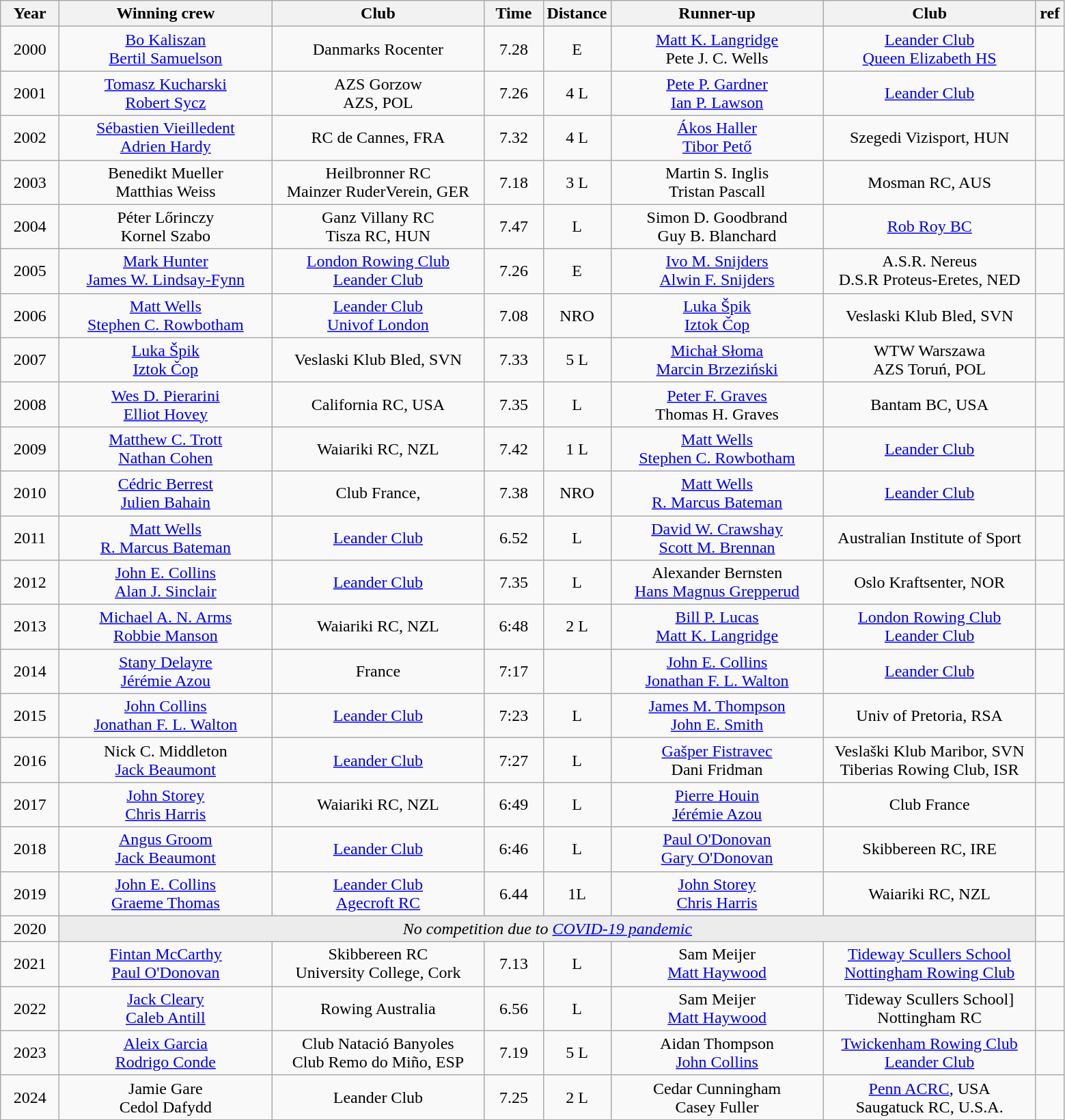<table class="wikitable" style="text-align:center">
<tr>
<th width=50>Year</th>
<th width=200>Winning crew</th>
<th width=200>Club</th>
<th width=50>Time</th>
<th width=50>Distance</th>
<th width=200>Runner-up</th>
<th width=200>Club</th>
<th width=20>ref</th>
</tr>
<tr>
<td>2000</td>
<td><a href='#'>Bo Kaliszan</a><br><a href='#'>Bertil Samuelson</a></td>
<td>Danmarks Rocenter</td>
<td>7.28</td>
<td>E</td>
<td><a href='#'>Matt K. Langridge</a><br>Pete J. C. Wells</td>
<td><a href='#'>Leander Club</a><br> <a href='#'>Queen Elizabeth HS</a></td>
<td></td>
</tr>
<tr>
<td>2001</td>
<td><a href='#'>Tomasz Kucharski</a><br><a href='#'>Robert Sycz</a></td>
<td>AZS Gorzow <br> AZS, POL</td>
<td>7.26</td>
<td>4 L</td>
<td><a href='#'>Pete P. Gardner</a><br><a href='#'>Ian P. Lawson</a></td>
<td><a href='#'>Leander Club</a></td>
<td></td>
</tr>
<tr>
<td>2002</td>
<td><a href='#'>Sébastien Vieilledent</a> <br> <a href='#'>Adrien Hardy</a></td>
<td>RC de Cannes, FRA</td>
<td>7.32</td>
<td>4 L</td>
<td><a href='#'>Ákos Haller</a><br><a href='#'>Tibor Pető</a></td>
<td>Szegedi Vizisport, HUN</td>
<td></td>
</tr>
<tr>
<td>2003</td>
<td>Benedikt Mueller <br> Matthias Weiss</td>
<td>Heilbronner RC<br>Mainzer RuderVerein, GER</td>
<td>7.18</td>
<td>3 L</td>
<td>Martin S. Inglis <br> Tristan Pascall</td>
<td>Mosman RC, AUS</td>
<td></td>
</tr>
<tr>
<td>2004</td>
<td>Péter Lőrinczy<br> Kornel Szabo</td>
<td>Ganz Villany RC<br>Tisza RC, HUN</td>
<td>7.47</td>
<td> L</td>
<td>Simon D. Goodbrand <br>Guy B. Blanchard</td>
<td><a href='#'>Rob Roy BC</a></td>
<td></td>
</tr>
<tr>
<td>2005</td>
<td><a href='#'>Mark Hunter</a> <br> <a href='#'>James W. Lindsay-Fynn</a></td>
<td><a href='#'>London Rowing Club</a> <br> <a href='#'>Leander Club</a></td>
<td>7.26</td>
<td>E</td>
<td><a href='#'>Ivo M. Snijders</a> <br> <a href='#'>Alwin F. Snijders</a></td>
<td>A.S.R. Nereus<br> D.S.R Proteus-Eretes, NED</td>
<td></td>
</tr>
<tr>
<td>2006</td>
<td><a href='#'>Matt Wells</a> <br> <a href='#'>Stephen C. Rowbotham</a></td>
<td><a href='#'>Leander Club</a><br><a href='#'>Univof London</a></td>
<td>7.08</td>
<td>NRO</td>
<td><a href='#'>Luka Špik</a> <br> <a href='#'>Iztok Čop</a></td>
<td>Veslaski Klub Bled, SVN</td>
<td></td>
</tr>
<tr>
<td>2007</td>
<td><a href='#'>Luka Špik</a> <br> <a href='#'>Iztok Čop</a></td>
<td>Veslaski Klub Bled, SVN</td>
<td>7.33</td>
<td>5 L</td>
<td><a href='#'>Michał Słoma</a><br><a href='#'>Marcin Brzeziński</a></td>
<td>WTW Warszawa<br>AZS Toruń, POL</td>
<td></td>
</tr>
<tr>
<td>2008</td>
<td><a href='#'>Wes D. Pierarini</a><br><a href='#'>Elliot Hovey</a></td>
<td>California RC, USA</td>
<td>7.35</td>
<td> L</td>
<td><a href='#'>Peter F. Graves</a> <br> Thomas H. Graves</td>
<td>Bantam BC, USA</td>
<td></td>
</tr>
<tr>
<td>2009</td>
<td><a href='#'>Matthew C. Trott</a> <br> <a href='#'>Nathan Cohen</a></td>
<td>Waiariki RC, NZL</td>
<td>7.42</td>
<td>1 L</td>
<td><a href='#'>Matt Wells</a> <br> <a href='#'>Stephen C. Rowbotham</a></td>
<td><a href='#'>Leander Club</a></td>
<td></td>
</tr>
<tr>
<td>2010</td>
<td><a href='#'>Cédric Berrest</a> <br> <a href='#'>Julien Bahain</a></td>
<td>Club France,</td>
<td>7.38</td>
<td>NRO</td>
<td><a href='#'>Matt Wells</a> <br> <a href='#'>R. Marcus Bateman</a></td>
<td><a href='#'>Leander Club</a></td>
<td></td>
</tr>
<tr>
<td>2011</td>
<td><a href='#'>Matt Wells</a> <br> <a href='#'>R. Marcus Bateman</a></td>
<td><a href='#'>Leander Club</a></td>
<td>6.52</td>
<td> L</td>
<td><a href='#'>David W. Crawshay</a> <br> <a href='#'>Scott M. Brennan</a></td>
<td>Australian Institute of Sport</td>
<td></td>
</tr>
<tr>
<td>2012</td>
<td><a href='#'>John E. Collins</a> <br> <a href='#'>Alan J. Sinclair</a></td>
<td><a href='#'>Leander Club</a></td>
<td>7.35</td>
<td> L</td>
<td>Alexander Bernsten <br> <a href='#'>Hans Magnus Grepperud</a></td>
<td>Oslo Kraftsenter, NOR</td>
<td></td>
</tr>
<tr>
<td>2013</td>
<td><a href='#'>Michael A. N. Arms</a> <br> <a href='#'>Robbie Manson</a></td>
<td>Waiariki RC, NZL</td>
<td>6:48</td>
<td>2 L</td>
<td><a href='#'>Bill P. Lucas</a> <br> <a href='#'>Matt K. Langridge</a></td>
<td><a href='#'>London Rowing Club</a> <br> <a href='#'>Leander Club</a></td>
<td></td>
</tr>
<tr>
<td>2014</td>
<td><a href='#'>Stany Delayre</a> <br> <a href='#'>Jérémie Azou</a></td>
<td>France</td>
<td>7:17</td>
<td></td>
<td><a href='#'>John E. Collins</a> <br> <a href='#'>Jonathan F. L. Walton</a></td>
<td><a href='#'>Leander Club</a></td>
<td></td>
</tr>
<tr>
<td>2015</td>
<td><a href='#'>John Collins</a> <br> <a href='#'>Jonathan F. L. Walton</a></td>
<td><a href='#'>Leander Club</a></td>
<td>7:23</td>
<td> L</td>
<td><a href='#'>James M. Thompson</a> <br> <a href='#'>John E. Smith</a></td>
<td>Univ of Pretoria, RSA</td>
<td></td>
</tr>
<tr>
<td>2016</td>
<td>Nick C. Middleton <br> <a href='#'>Jack Beaumont</a></td>
<td><a href='#'>Leander Club</a></td>
<td>7:27</td>
<td> L</td>
<td><a href='#'>Gašper Fistravec</a><br> Dani Fridman</td>
<td>Veslaški Klub Maribor, SVN <br> Tiberias Rowing Club, ISR</td>
<td></td>
</tr>
<tr>
<td>2017</td>
<td><a href='#'>John Storey</a> <br> <a href='#'>Chris Harris</a></td>
<td>Waiariki RC, NZL</td>
<td>6:49</td>
<td> L</td>
<td><a href='#'>Pierre Houin</a> <br> <a href='#'>Jérémie Azou</a></td>
<td>Club France</td>
<td></td>
</tr>
<tr>
<td>2018</td>
<td><a href='#'>Angus Groom</a> <br> <a href='#'>Jack Beaumont</a></td>
<td><a href='#'>Leander Club</a></td>
<td>6:46</td>
<td> L</td>
<td><a href='#'>Paul O'Donovan</a> <br> <a href='#'>Gary O'Donovan</a></td>
<td>Skibbereen RC, IRE</td>
<td></td>
</tr>
<tr>
<td>2019</td>
<td><a href='#'>John E. Collins</a> <br> <a href='#'>Graeme Thomas</a></td>
<td><a href='#'>Leander Club</a><br><a href='#'>Agecroft RC</a></td>
<td>6.44</td>
<td>1L</td>
<td><a href='#'>John Storey</a> <br> <a href='#'>Chris Harris</a></td>
<td>Waiariki RC, NZL</td>
<td></td>
</tr>
<tr>
<td>2020</td>
<td colspan=6 bgcolor="ececec"><em>No competition due to <a href='#'>COVID-19 pandemic</a></em></td>
<td></td>
</tr>
<tr>
<td>2021</td>
<td><a href='#'>Fintan McCarthy</a> <br> <a href='#'>Paul O'Donovan</a></td>
<td>Skibbereen RC <br> University College, Cork</td>
<td>7.13</td>
<td> L</td>
<td>Sam Meijer <br> <a href='#'>Matt Haywood</a></td>
<td><a href='#'>Tideway Scullers School </a> <br><a href='#'>Nottingham Rowing Club</a></td>
<td></td>
</tr>
<tr>
<td>2022</td>
<td><a href='#'>Jack Cleary</a><br><a href='#'>Caleb Antill</a></td>
<td>Rowing Australia</td>
<td>6.56</td>
<td> L</td>
<td>Sam Meijer <br> <a href='#'>Matt Haywood</a></td>
<td>Tideway Scullers School] <br> Nottingham RC</td>
<td></td>
</tr>
<tr>
<td>2023</td>
<td><a href='#'>Aleix Garcia</a><br><a href='#'>Rodrigo Conde</a></td>
<td>Club Natació Banyoles <br> Club Remo do Miño, ESP</td>
<td>7.19</td>
<td>5 L</td>
<td>Aidan Thompson <br><a href='#'>John Collins</a></td>
<td><a href='#'>Twickenham Rowing Club</a><br><a href='#'>Leander Club</a></td>
<td></td>
</tr>
<tr>
<td>2024</td>
<td>Jamie Gare<br>Cedol Dafydd</td>
<td>Leander Club</td>
<td>7.25</td>
<td>2 L</td>
<td>Cedar Cunningham<br>Casey Fuller</td>
<td><a href='#'>Penn ACRC</a>, USA<br>Saugatuck RC, U.S.A.</td>
<td></td>
</tr>
</table>
